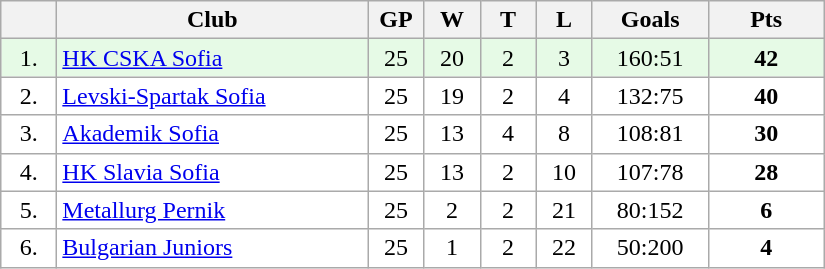<table class="wikitable">
<tr>
<th width="30"></th>
<th width="200">Club</th>
<th width="30">GP</th>
<th width="30">W</th>
<th width="30">T</th>
<th width="30">L</th>
<th width="70">Goals</th>
<th width="70">Pts</th>
</tr>
<tr bgcolor="#e6fae6" align="center">
<td>1.</td>
<td align="left"><a href='#'>HK CSKA Sofia</a></td>
<td>25</td>
<td>20</td>
<td>2</td>
<td>3</td>
<td>160:51</td>
<td><strong>42</strong></td>
</tr>
<tr bgcolor="#FFFFFF" align="center">
<td>2.</td>
<td align="left"><a href='#'>Levski-Spartak Sofia</a></td>
<td>25</td>
<td>19</td>
<td>2</td>
<td>4</td>
<td>132:75</td>
<td><strong>40</strong></td>
</tr>
<tr bgcolor="#FFFFFF" align="center">
<td>3.</td>
<td align="left"><a href='#'>Akademik Sofia</a></td>
<td>25</td>
<td>13</td>
<td>4</td>
<td>8</td>
<td>108:81</td>
<td><strong>30</strong></td>
</tr>
<tr bgcolor="#FFFFFF" align="center">
<td>4.</td>
<td align="left"><a href='#'>HK Slavia Sofia</a></td>
<td>25</td>
<td>13</td>
<td>2</td>
<td>10</td>
<td>107:78</td>
<td><strong>28</strong></td>
</tr>
<tr bgcolor="#FFFFFF" align="center">
<td>5.</td>
<td align="left"><a href='#'>Metallurg Pernik</a></td>
<td>25</td>
<td>2</td>
<td>2</td>
<td>21</td>
<td>80:152</td>
<td><strong>6</strong></td>
</tr>
<tr bgcolor="#FFFFFF" align="center">
<td>6.</td>
<td align="left"><a href='#'>Bulgarian Juniors</a></td>
<td>25</td>
<td>1</td>
<td>2</td>
<td>22</td>
<td>50:200</td>
<td><strong>4</strong></td>
</tr>
</table>
